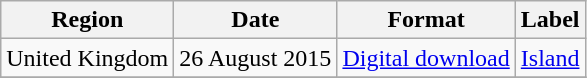<table class="wikitable">
<tr>
<th>Region</th>
<th>Date</th>
<th>Format</th>
<th>Label</th>
</tr>
<tr>
<td>United Kingdom</td>
<td>26 August 2015</td>
<td><a href='#'>Digital download</a></td>
<td><a href='#'>Island</a></td>
</tr>
<tr>
</tr>
</table>
